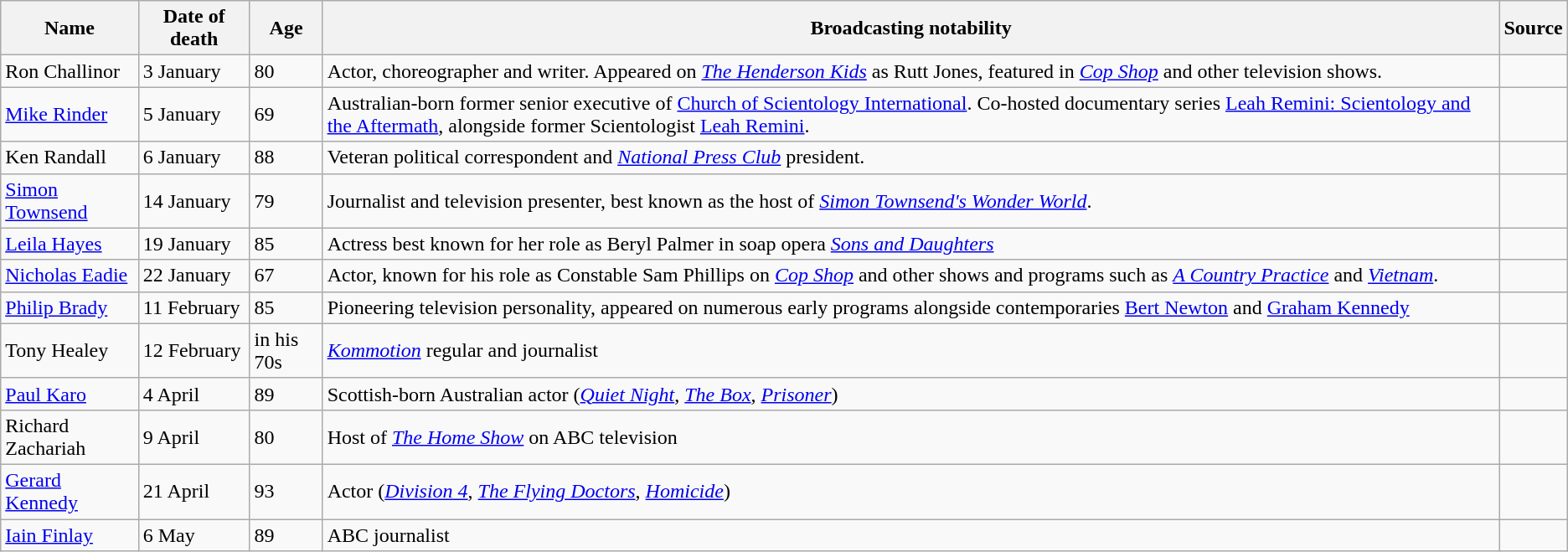<table class="wikitable">
<tr>
<th>Name</th>
<th>Date of death</th>
<th>Age</th>
<th>Broadcasting notability</th>
<th>Source</th>
</tr>
<tr>
<td>Ron Challinor</td>
<td>3 January</td>
<td>80</td>
<td>Actor, choreographer and writer. Appeared on <em><a href='#'>The Henderson Kids</a></em> as Rutt Jones, featured in <em><a href='#'>Cop Shop</a></em> and other television shows.</td>
<td></td>
</tr>
<tr>
<td><a href='#'>Mike Rinder</a></td>
<td>5 January</td>
<td>69</td>
<td>Australian-born former senior executive of <a href='#'>Church of Scientology International</a>. Co-hosted documentary series <a href='#'>Leah Remini: Scientology and the Aftermath</a>, alongside former Scientologist <a href='#'>Leah Remini</a>.</td>
<td></td>
</tr>
<tr>
<td>Ken Randall</td>
<td>6 January</td>
<td>88</td>
<td>Veteran political correspondent and <em><a href='#'>National Press Club</a></em> president.</td>
<td></td>
</tr>
<tr>
<td><a href='#'>Simon Townsend</a></td>
<td>14 January</td>
<td>79</td>
<td>Journalist and television presenter, best known as the host of <em><a href='#'>Simon Townsend's Wonder World</a></em>.</td>
<td></td>
</tr>
<tr>
<td><a href='#'>Leila Hayes</a></td>
<td>19 January</td>
<td>85</td>
<td>Actress best known for her role as Beryl Palmer in soap opera <em><a href='#'>Sons and Daughters</a></em></td>
<td></td>
</tr>
<tr>
<td><a href='#'>Nicholas Eadie</a></td>
<td>22 January</td>
<td>67</td>
<td>Actor, known for his role as Constable Sam Phillips on <em><a href='#'>Cop Shop</a></em> and other shows and programs such as <em><a href='#'>A Country Practice</a></em> and <em><a href='#'>Vietnam</a></em>.</td>
<td></td>
</tr>
<tr>
<td><a href='#'>Philip Brady</a></td>
<td>11 February</td>
<td>85</td>
<td>Pioneering television personality, appeared on numerous early programs alongside contemporaries <a href='#'>Bert Newton</a> and <a href='#'>Graham Kennedy</a></td>
<td></td>
</tr>
<tr>
<td>Tony Healey</td>
<td>12 February</td>
<td>in his 70s</td>
<td><em><a href='#'>Kommotion</a></em> regular and journalist</td>
<td></td>
</tr>
<tr>
<td><a href='#'>Paul Karo</a></td>
<td>4 April</td>
<td>89</td>
<td>Scottish-born Australian actor (<em><a href='#'>Quiet Night</a></em>, <em><a href='#'>The Box</a></em>, <em><a href='#'>Prisoner</a></em>)</td>
<td></td>
</tr>
<tr>
<td>Richard Zachariah</td>
<td>9 April</td>
<td>80</td>
<td>Host of <em><a href='#'>The Home Show</a></em> on ABC television</td>
<td></td>
</tr>
<tr>
<td><a href='#'>Gerard Kennedy</a></td>
<td>21 April</td>
<td>93</td>
<td>Actor (<em><a href='#'>Division 4</a></em>, <em><a href='#'>The Flying Doctors</a></em>, <em><a href='#'>Homicide</a></em>)</td>
<td></td>
</tr>
<tr>
<td><a href='#'>Iain Finlay</a></td>
<td>6 May</td>
<td>89</td>
<td>ABC journalist</td>
<td></td>
</tr>
</table>
